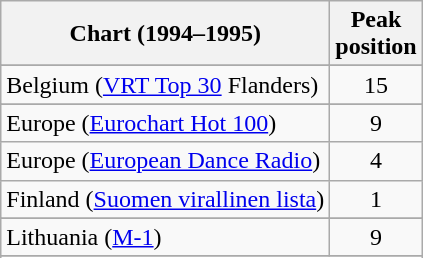<table class="wikitable sortable">
<tr>
<th>Chart (1994–1995)</th>
<th>Peak<br>position</th>
</tr>
<tr>
</tr>
<tr>
</tr>
<tr>
</tr>
<tr>
<td>Belgium (<a href='#'>VRT Top 30</a> Flanders)</td>
<td align="center">15</td>
</tr>
<tr>
</tr>
<tr>
<td>Europe (<a href='#'>Eurochart Hot 100</a>)</td>
<td align="center">9</td>
</tr>
<tr>
<td>Europe (<a href='#'>European Dance Radio</a>)</td>
<td align="center">4</td>
</tr>
<tr>
<td>Finland (<a href='#'>Suomen virallinen lista</a>)</td>
<td align="center">1</td>
</tr>
<tr>
</tr>
<tr>
<td>Lithuania (<a href='#'>M-1</a>)</td>
<td align="center">9</td>
</tr>
<tr>
</tr>
<tr>
</tr>
<tr>
</tr>
<tr>
</tr>
</table>
